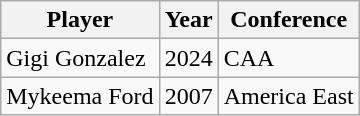<table class="wikitable outercollapse">
<tr>
<th>Player</th>
<th>Year</th>
<th>Conference</th>
</tr>
<tr>
<td>Gigi Gonzalez</td>
<td>2024</td>
<td>CAA</td>
</tr>
<tr>
<td>Mykeema Ford</td>
<td>2007</td>
<td>America East</td>
</tr>
</table>
